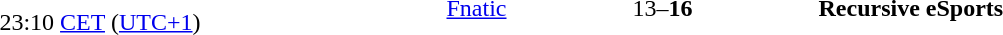<table>
<tr>
<td style="text-align:right" width="150px"><br>23:10 <a href='#'>CET</a> (<a href='#'>UTC+1</a>)</td>
<td style="text-align:right" width="200px"><a href='#'>Fnatic</a></td>
<td style="text-align:center" width="200px">13–<strong>16</strong><br></td>
<td style="text-align:left"><strong>Recursive eSports</strong></td>
</tr>
</table>
